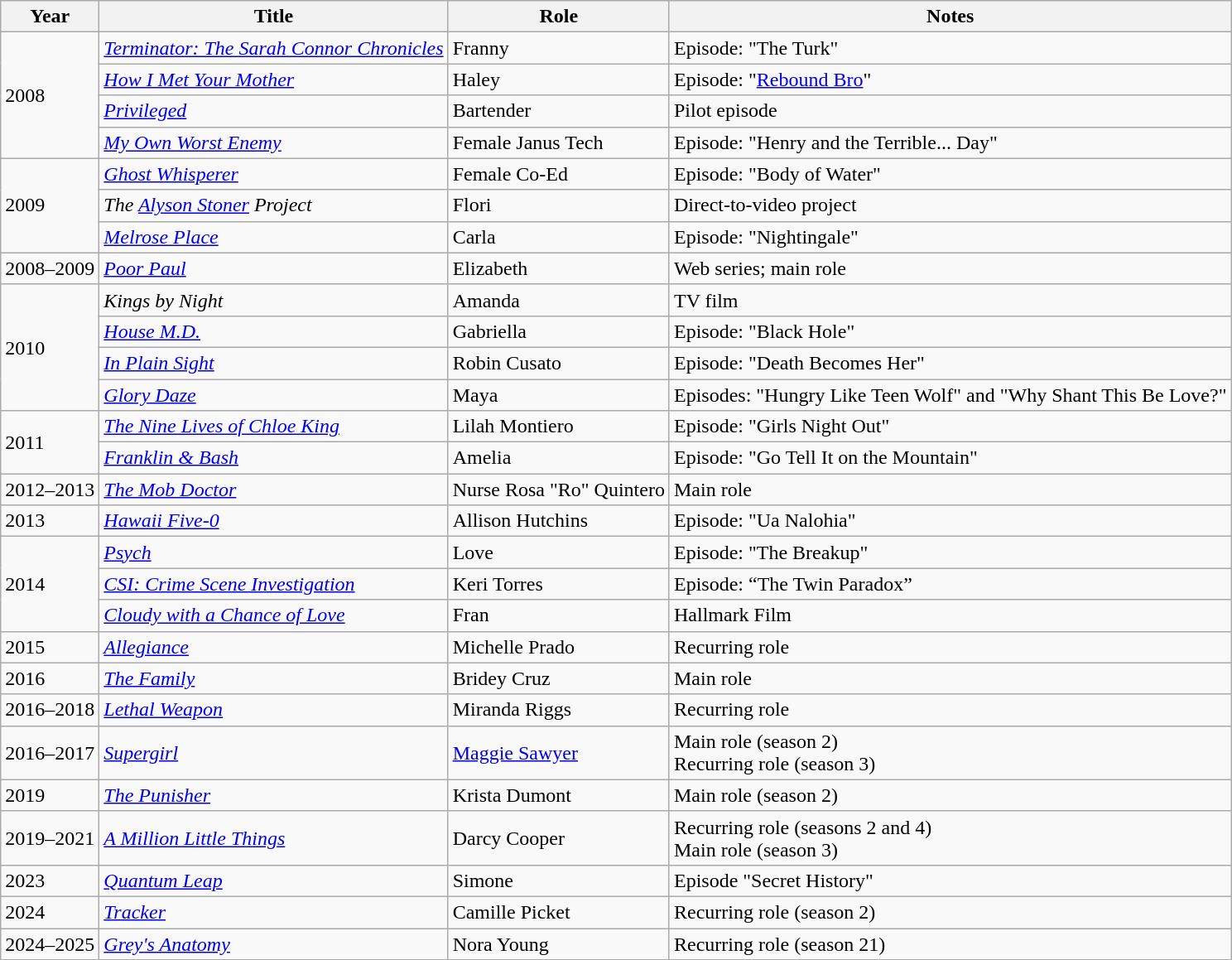<table class="wikitable sortable">
<tr>
<th>Year</th>
<th>Title</th>
<th>Role</th>
<th class="unsortable">Notes</th>
</tr>
<tr>
<td rowspan="4">2008</td>
<td><em><a href='#'>Terminator: The Sarah Connor Chronicles</a></em></td>
<td>Franny</td>
<td>Episode: "The Turk"</td>
</tr>
<tr>
<td><em><a href='#'>How I Met Your Mother</a></em></td>
<td>Haley</td>
<td>Episode: "<a href='#'>Rebound Bro</a>"</td>
</tr>
<tr>
<td><em><a href='#'>Privileged</a></em></td>
<td>Bartender</td>
<td>Pilot episode</td>
</tr>
<tr>
<td><em><a href='#'>My Own Worst Enemy</a></em></td>
<td>Female Janus Tech</td>
<td>Episode: "Henry and the Terrible... Day"</td>
</tr>
<tr>
<td rowspan="3">2009</td>
<td><em><a href='#'>Ghost Whisperer</a></em></td>
<td>Female Co-Ed</td>
<td>Episode: "Body of Water"</td>
</tr>
<tr>
<td><em>The <a href='#'>Alyson Stoner</a> Project</em></td>
<td>Flori</td>
<td>Direct-to-video project</td>
</tr>
<tr>
<td><em><a href='#'>Melrose Place</a></em></td>
<td>Carla</td>
<td>Episode: "Nightingale"</td>
</tr>
<tr>
<td>2008–2009</td>
<td><em><a href='#'>Poor Paul</a></em></td>
<td>Elizabeth</td>
<td>Web series; main role</td>
</tr>
<tr>
<td rowspan="4">2010</td>
<td><em>Kings by Night</em></td>
<td>Amanda</td>
<td>TV film</td>
</tr>
<tr>
<td><em><a href='#'>House M.D.</a></em></td>
<td>Gabriella</td>
<td>Episode: "Black Hole"</td>
</tr>
<tr>
<td><em><a href='#'>In Plain Sight</a></em></td>
<td>Robin Cusato</td>
<td>Episode: "Death Becomes Her"</td>
</tr>
<tr>
<td><em><a href='#'>Glory Daze</a></em></td>
<td>Maya</td>
<td>Episodes: "Hungry Like Teen Wolf" and "Why Shant This Be Love?"</td>
</tr>
<tr>
<td rowspan="2">2011</td>
<td><em><a href='#'>The Nine Lives of Chloe King</a></em></td>
<td>Lilah Montiero</td>
<td>Episode: "Girls Night Out"</td>
</tr>
<tr>
<td><em><a href='#'>Franklin & Bash</a></em></td>
<td>Amelia</td>
<td>Episode: "Go Tell It on the Mountain"</td>
</tr>
<tr>
<td>2012–2013</td>
<td><em><a href='#'>The Mob Doctor</a></em></td>
<td>Nurse Rosa "Ro" Quintero</td>
<td>Main role</td>
</tr>
<tr>
<td>2013</td>
<td><em><a href='#'>Hawaii Five-0</a></em></td>
<td>Allison Hutchins</td>
<td>Episode: "Ua Nalohia"</td>
</tr>
<tr>
<td rowspan="3">2014</td>
<td><em><a href='#'>Psych</a></em></td>
<td>Love</td>
<td>Episode: "The Breakup"</td>
</tr>
<tr>
<td><em><a href='#'>CSI: Crime Scene Investigation</a></em></td>
<td>Keri Torres</td>
<td>Episode: “The Twin Paradox”</td>
</tr>
<tr>
<td><em><a href='#'>Cloudy with a Chance of Love</a></em></td>
<td>Fran</td>
<td>Hallmark Film</td>
</tr>
<tr>
<td>2015</td>
<td><em><a href='#'>Allegiance</a></em></td>
<td>Michelle Prado</td>
<td>Recurring role</td>
</tr>
<tr>
<td>2016</td>
<td><em><a href='#'>The Family</a></em></td>
<td>Bridey Cruz</td>
<td>Main role</td>
</tr>
<tr>
<td>2016–2018</td>
<td><em><a href='#'>Lethal Weapon</a></em></td>
<td>Miranda Riggs</td>
<td>Recurring role</td>
</tr>
<tr>
<td>2016–2017</td>
<td><em><a href='#'>Supergirl</a></em></td>
<td><a href='#'>Maggie Sawyer</a></td>
<td>Main role (season 2)<br>Recurring role (season 3)</td>
</tr>
<tr>
<td>2019</td>
<td><em><a href='#'>The Punisher</a></em></td>
<td>Krista Dumont</td>
<td>Main role (season 2)</td>
</tr>
<tr>
<td>2019–2021</td>
<td><em><a href='#'>A Million Little Things</a></em></td>
<td>Darcy Cooper</td>
<td>Recurring role (seasons 2 and 4)<br>Main role (season 3)</td>
</tr>
<tr>
<td>2023</td>
<td><em><a href='#'>Quantum Leap</a></em></td>
<td>Simone</td>
<td>Episode "Secret History"</td>
</tr>
<tr>
<td>2024</td>
<td><em><a href='#'>Tracker</a></em></td>
<td>Camille Picket</td>
<td>Recurring role (season 2)</td>
</tr>
<tr>
<td>2024–2025</td>
<td><em><a href='#'>Grey's Anatomy</a></em></td>
<td>Nora Young</td>
<td>Recurring role (season 21)</td>
</tr>
</table>
